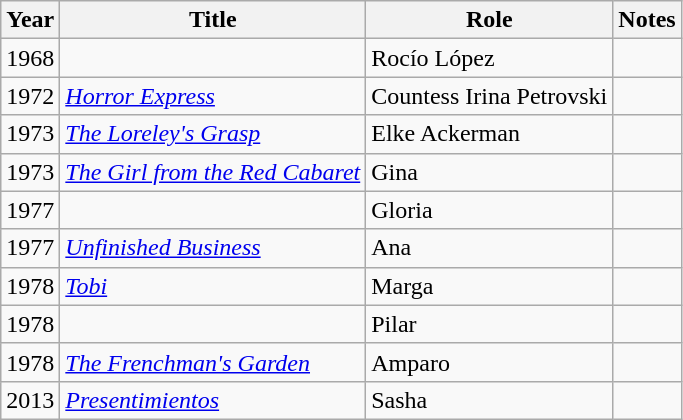<table class="wikitable sortable">
<tr>
<th>Year</th>
<th>Title</th>
<th>Role</th>
<th class="unsortable">Notes</th>
</tr>
<tr>
<td>1968</td>
<td><em></em></td>
<td>Rocío López</td>
<td></td>
</tr>
<tr>
<td>1972</td>
<td><em><a href='#'>Horror Express</a></em></td>
<td>Countess Irina Petrovski</td>
<td></td>
</tr>
<tr>
<td>1973</td>
<td><em><a href='#'>The Loreley's Grasp</a></em></td>
<td>Elke Ackerman</td>
<td></td>
</tr>
<tr>
<td>1973</td>
<td><em><a href='#'>The Girl from the Red Cabaret</a></em></td>
<td>Gina</td>
<td></td>
</tr>
<tr>
<td>1977</td>
<td><em></em></td>
<td>Gloria</td>
<td></td>
</tr>
<tr>
<td>1977</td>
<td><em><a href='#'>Unfinished Business</a></em></td>
<td>Ana</td>
<td></td>
</tr>
<tr>
<td>1978</td>
<td><em><a href='#'>Tobi</a></em></td>
<td>Marga</td>
<td></td>
</tr>
<tr>
<td>1978</td>
<td><em></em></td>
<td>Pilar</td>
<td></td>
</tr>
<tr>
<td>1978</td>
<td><em><a href='#'>The Frenchman's Garden</a></em></td>
<td>Amparo</td>
<td></td>
</tr>
<tr>
<td>2013</td>
<td><em><a href='#'>Presentimientos</a></em></td>
<td>Sasha</td>
<td></td>
</tr>
</table>
